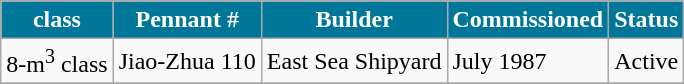<table class="wikitable">
<tr>
<th style="background:#079;color:#fff;">class</th>
<th style="background:#079;color:#fff;">Pennant #</th>
<th style="background:#079;color:#fff;">Builder</th>
<th style="background:#079;color:#fff;">Commissioned</th>
<th style="background:#079;color:#fff;">Status</th>
</tr>
<tr>
<td>8-m<sup>3</sup> class</td>
<td>Jiao-Zhua 110</td>
<td>East Sea Shipyard</td>
<td>July 1987</td>
<td>Active</td>
</tr>
<tr>
</tr>
</table>
